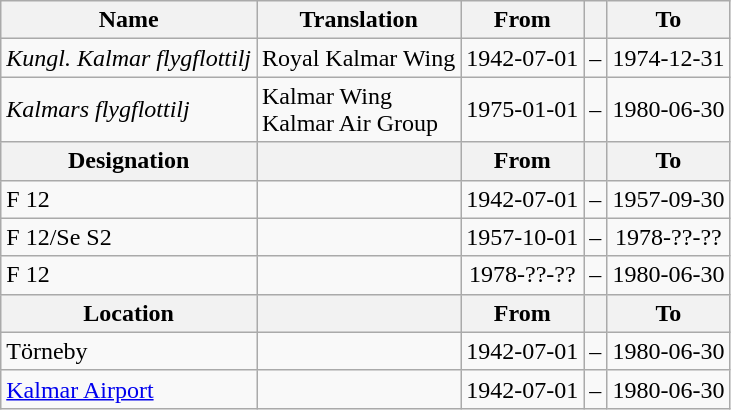<table class="wikitable">
<tr>
<th style="font-weight:bold;">Name</th>
<th style="font-weight:bold;">Translation</th>
<th style="text-align: center; font-weight:bold;">From</th>
<th></th>
<th style="text-align: center; font-weight:bold;">To</th>
</tr>
<tr>
<td style="font-style:italic;">Kungl. Kalmar flygflottilj</td>
<td>Royal Kalmar Wing</td>
<td>1942-07-01</td>
<td>–</td>
<td>1974-12-31</td>
</tr>
<tr>
<td style="font-style:italic;">Kalmars flygflottilj</td>
<td>Kalmar Wing<br>Kalmar Air Group</td>
<td>1975-01-01</td>
<td>–</td>
<td>1980-06-30</td>
</tr>
<tr>
<th style="font-weight:bold;">Designation</th>
<th style="font-weight:bold;"></th>
<th style="text-align: center; font-weight:bold;">From</th>
<th></th>
<th style="text-align: center; font-weight:bold;">To</th>
</tr>
<tr>
<td>F 12</td>
<td></td>
<td style="text-align: center;">1942-07-01</td>
<td style="text-align: center;">–</td>
<td style="text-align: center;">1957-09-30</td>
</tr>
<tr>
<td>F 12/Se S2</td>
<td></td>
<td style="text-align: center;">1957-10-01</td>
<td style="text-align: center;">–</td>
<td style="text-align: center;">1978-??-??</td>
</tr>
<tr>
<td>F 12</td>
<td></td>
<td style="text-align: center;">1978-??-??</td>
<td style="text-align: center;">–</td>
<td style="text-align: center;">1980-06-30</td>
</tr>
<tr>
<th style="font-weight:bold;">Location</th>
<th style="font-weight:bold;"></th>
<th style="text-align: center; font-weight:bold;">From</th>
<th></th>
<th style="text-align: center; font-weight:bold;">To</th>
</tr>
<tr>
<td>Törneby</td>
<td></td>
<td style="text-align: center;">1942-07-01</td>
<td style="text-align: center;">–</td>
<td style="text-align: center;">1980-06-30</td>
</tr>
<tr>
<td><a href='#'>Kalmar Airport</a></td>
<td></td>
<td style="text-align: center;">1942-07-01</td>
<td style="text-align: center;">–</td>
<td style="text-align: center;">1980-06-30</td>
</tr>
</table>
